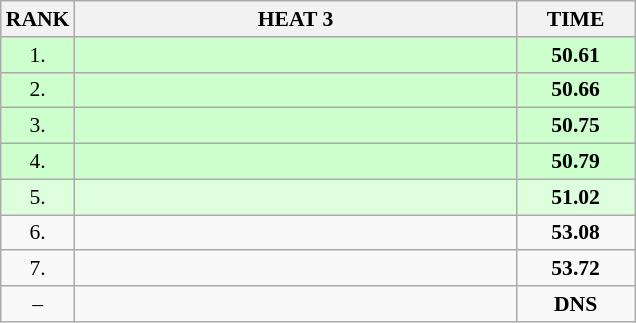<table class="wikitable" style="border-collapse: collapse; font-size: 90%;">
<tr>
<th>RANK</th>
<th style="width: 20em">HEAT 3</th>
<th style="width: 5em">TIME</th>
</tr>
<tr style="background:#ccffcc;">
<td align="center">1.</td>
<td></td>
<td align="center"><strong>50.61</strong></td>
</tr>
<tr style="background:#ccffcc;">
<td align="center">2.</td>
<td></td>
<td align="center"><strong>50.66</strong></td>
</tr>
<tr style="background:#ccffcc;">
<td align="center">3.</td>
<td></td>
<td align="center"><strong>50.75</strong></td>
</tr>
<tr style="background:#ccffcc;">
<td align="center">4.</td>
<td></td>
<td align="center"><strong>50.79</strong></td>
</tr>
<tr style="background:#ddffdd;">
<td align="center">5.</td>
<td></td>
<td align="center"><strong>51.02</strong></td>
</tr>
<tr>
<td align="center">6.</td>
<td></td>
<td align="center"><strong>53.08</strong></td>
</tr>
<tr>
<td align="center">7.</td>
<td></td>
<td align="center"><strong>53.72</strong></td>
</tr>
<tr>
<td align="center">–</td>
<td></td>
<td align="center"><strong>DNS</strong></td>
</tr>
</table>
